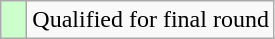<table class="wikitable">
<tr>
<td style="width:10px; background:#cfc"></td>
<td>Qualified for final round</td>
</tr>
</table>
